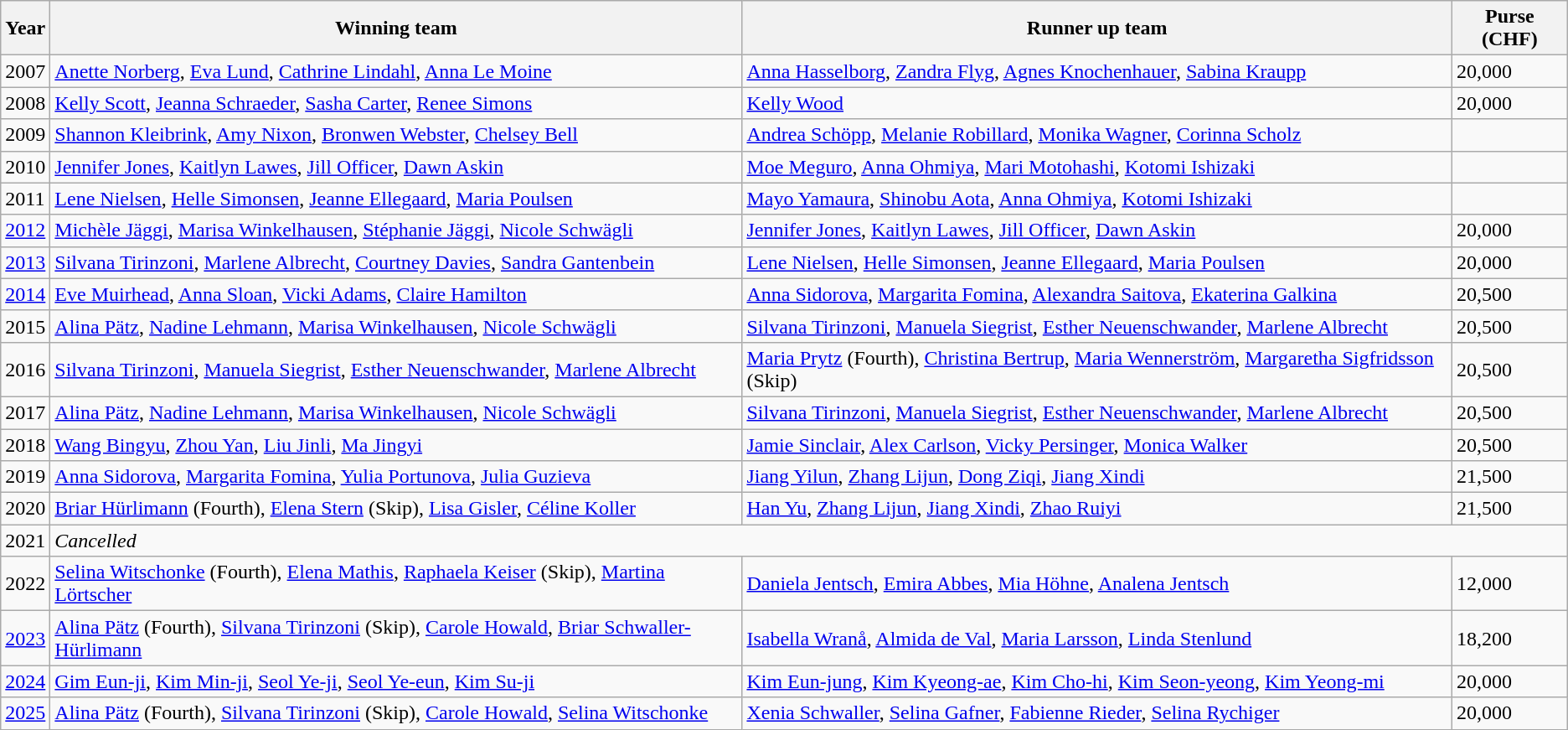<table class="wikitable">
<tr>
<th scope="col">Year</th>
<th scope="col">Winning team</th>
<th scope="col">Runner up team</th>
<th scope="col">Purse (CHF)</th>
</tr>
<tr>
<td>2007</td>
<td> <a href='#'>Anette Norberg</a>, <a href='#'>Eva Lund</a>, <a href='#'>Cathrine Lindahl</a>, <a href='#'>Anna Le Moine</a></td>
<td> <a href='#'>Anna Hasselborg</a>, <a href='#'>Zandra Flyg</a>, <a href='#'>Agnes Knochenhauer</a>, <a href='#'>Sabina Kraupp</a></td>
<td>20,000</td>
</tr>
<tr>
<td>2008</td>
<td> <a href='#'>Kelly Scott</a>, <a href='#'>Jeanna Schraeder</a>, <a href='#'>Sasha Carter</a>, <a href='#'>Renee Simons</a></td>
<td> <a href='#'>Kelly Wood</a></td>
<td>20,000</td>
</tr>
<tr>
<td>2009</td>
<td> <a href='#'>Shannon Kleibrink</a>, <a href='#'>Amy Nixon</a>, <a href='#'>Bronwen Webster</a>, <a href='#'>Chelsey Bell</a></td>
<td> <a href='#'>Andrea Schöpp</a>, <a href='#'>Melanie Robillard</a>, <a href='#'>Monika Wagner</a>, <a href='#'>Corinna Scholz</a></td>
<td></td>
</tr>
<tr>
<td>2010</td>
<td> <a href='#'>Jennifer Jones</a>, <a href='#'>Kaitlyn Lawes</a>, <a href='#'>Jill Officer</a>, <a href='#'>Dawn Askin</a></td>
<td> <a href='#'>Moe Meguro</a>, <a href='#'>Anna Ohmiya</a>, <a href='#'>Mari Motohashi</a>, <a href='#'>Kotomi Ishizaki</a></td>
<td></td>
</tr>
<tr>
<td>2011</td>
<td> <a href='#'>Lene Nielsen</a>, <a href='#'>Helle Simonsen</a>, <a href='#'>Jeanne Ellegaard</a>, <a href='#'>Maria Poulsen</a></td>
<td> <a href='#'>Mayo Yamaura</a>, <a href='#'>Shinobu Aota</a>, <a href='#'>Anna Ohmiya</a>, <a href='#'>Kotomi Ishizaki</a></td>
<td></td>
</tr>
<tr>
<td><a href='#'>2012</a></td>
<td> <a href='#'>Michèle Jäggi</a>, <a href='#'>Marisa Winkelhausen</a>, <a href='#'>Stéphanie Jäggi</a>, <a href='#'>Nicole Schwägli</a></td>
<td> <a href='#'>Jennifer Jones</a>, <a href='#'>Kaitlyn Lawes</a>, <a href='#'>Jill Officer</a>, <a href='#'>Dawn Askin</a></td>
<td>20,000</td>
</tr>
<tr>
<td><a href='#'>2013</a></td>
<td> <a href='#'>Silvana Tirinzoni</a>, <a href='#'>Marlene Albrecht</a>, <a href='#'>Courtney Davies</a>, <a href='#'>Sandra Gantenbein</a></td>
<td> <a href='#'>Lene Nielsen</a>, <a href='#'>Helle Simonsen</a>, <a href='#'>Jeanne Ellegaard</a>, <a href='#'>Maria Poulsen</a></td>
<td>20,000</td>
</tr>
<tr>
<td><a href='#'>2014</a></td>
<td> <a href='#'>Eve Muirhead</a>, <a href='#'>Anna Sloan</a>, <a href='#'>Vicki Adams</a>, <a href='#'>Claire Hamilton</a></td>
<td> <a href='#'>Anna Sidorova</a>, <a href='#'>Margarita Fomina</a>, <a href='#'>Alexandra Saitova</a>, <a href='#'>Ekaterina Galkina</a></td>
<td>20,500</td>
</tr>
<tr>
<td>2015</td>
<td> <a href='#'>Alina Pätz</a>, <a href='#'>Nadine Lehmann</a>, <a href='#'>Marisa Winkelhausen</a>, <a href='#'>Nicole Schwägli</a></td>
<td> <a href='#'>Silvana Tirinzoni</a>, <a href='#'>Manuela Siegrist</a>, <a href='#'>Esther Neuenschwander</a>, <a href='#'>Marlene Albrecht</a></td>
<td>20,500</td>
</tr>
<tr>
<td>2016</td>
<td> <a href='#'>Silvana Tirinzoni</a>, <a href='#'>Manuela Siegrist</a>, <a href='#'>Esther Neuenschwander</a>, <a href='#'>Marlene Albrecht</a></td>
<td> <a href='#'>Maria Prytz</a> (Fourth), <a href='#'>Christina Bertrup</a>, <a href='#'>Maria Wennerström</a>, <a href='#'>Margaretha Sigfridsson</a> (Skip)</td>
<td>20,500</td>
</tr>
<tr>
<td>2017</td>
<td> <a href='#'>Alina Pätz</a>, <a href='#'>Nadine Lehmann</a>, <a href='#'>Marisa Winkelhausen</a>, <a href='#'>Nicole Schwägli</a></td>
<td> <a href='#'>Silvana Tirinzoni</a>, <a href='#'>Manuela Siegrist</a>, <a href='#'>Esther Neuenschwander</a>, <a href='#'>Marlene Albrecht</a></td>
<td>20,500</td>
</tr>
<tr>
<td>2018</td>
<td> <a href='#'>Wang Bingyu</a>, <a href='#'>Zhou Yan</a>, <a href='#'>Liu Jinli</a>, <a href='#'>Ma Jingyi</a></td>
<td> <a href='#'>Jamie Sinclair</a>, <a href='#'>Alex Carlson</a>, <a href='#'>Vicky Persinger</a>, <a href='#'>Monica Walker</a></td>
<td>20,500</td>
</tr>
<tr>
<td>2019</td>
<td> <a href='#'>Anna Sidorova</a>, <a href='#'>Margarita Fomina</a>, <a href='#'>Yulia Portunova</a>, <a href='#'>Julia Guzieva</a></td>
<td> <a href='#'>Jiang Yilun</a>, <a href='#'>Zhang Lijun</a>, <a href='#'>Dong Ziqi</a>, <a href='#'>Jiang Xindi</a></td>
<td>21,500</td>
</tr>
<tr>
<td>2020</td>
<td> <a href='#'>Briar Hürlimann</a> (Fourth), <a href='#'>Elena Stern</a> (Skip), <a href='#'>Lisa Gisler</a>, <a href='#'>Céline Koller</a></td>
<td> <a href='#'>Han Yu</a>, <a href='#'>Zhang Lijun</a>, <a href='#'>Jiang Xindi</a>, <a href='#'>Zhao Ruiyi</a></td>
<td>21,500</td>
</tr>
<tr>
<td>2021</td>
<td colspan="3"><em>Cancelled</em></td>
</tr>
<tr>
<td>2022</td>
<td> <a href='#'>Selina Witschonke</a> (Fourth), <a href='#'>Elena Mathis</a>, <a href='#'>Raphaela Keiser</a> (Skip), <a href='#'>Martina Lörtscher</a></td>
<td> <a href='#'>Daniela Jentsch</a>, <a href='#'>Emira Abbes</a>, <a href='#'>Mia Höhne</a>, <a href='#'>Analena Jentsch</a></td>
<td>12,000</td>
</tr>
<tr>
<td><a href='#'>2023</a></td>
<td> <a href='#'>Alina Pätz</a> (Fourth), <a href='#'>Silvana Tirinzoni</a> (Skip), <a href='#'>Carole Howald</a>, <a href='#'>Briar Schwaller-Hürlimann</a></td>
<td> <a href='#'>Isabella Wranå</a>, <a href='#'>Almida de Val</a>, <a href='#'>Maria Larsson</a>, <a href='#'>Linda Stenlund</a></td>
<td>18,200</td>
</tr>
<tr>
<td><a href='#'>2024</a></td>
<td> <a href='#'>Gim Eun-ji</a>, <a href='#'>Kim Min-ji</a>, <a href='#'>Seol Ye-ji</a>, <a href='#'>Seol Ye-eun</a>, <a href='#'>Kim Su-ji</a></td>
<td> <a href='#'>Kim Eun-jung</a>, <a href='#'>Kim Kyeong-ae</a>, <a href='#'>Kim Cho-hi</a>, <a href='#'>Kim Seon-yeong</a>, <a href='#'>Kim Yeong-mi</a></td>
<td>20,000</td>
</tr>
<tr>
<td><a href='#'>2025</a></td>
<td> <a href='#'>Alina Pätz</a> (Fourth), <a href='#'>Silvana Tirinzoni</a> (Skip), <a href='#'>Carole Howald</a>, <a href='#'>Selina Witschonke</a></td>
<td> <a href='#'>Xenia Schwaller</a>, <a href='#'>Selina Gafner</a>, <a href='#'>Fabienne Rieder</a>, <a href='#'>Selina Rychiger</a></td>
<td>20,000</td>
</tr>
</table>
